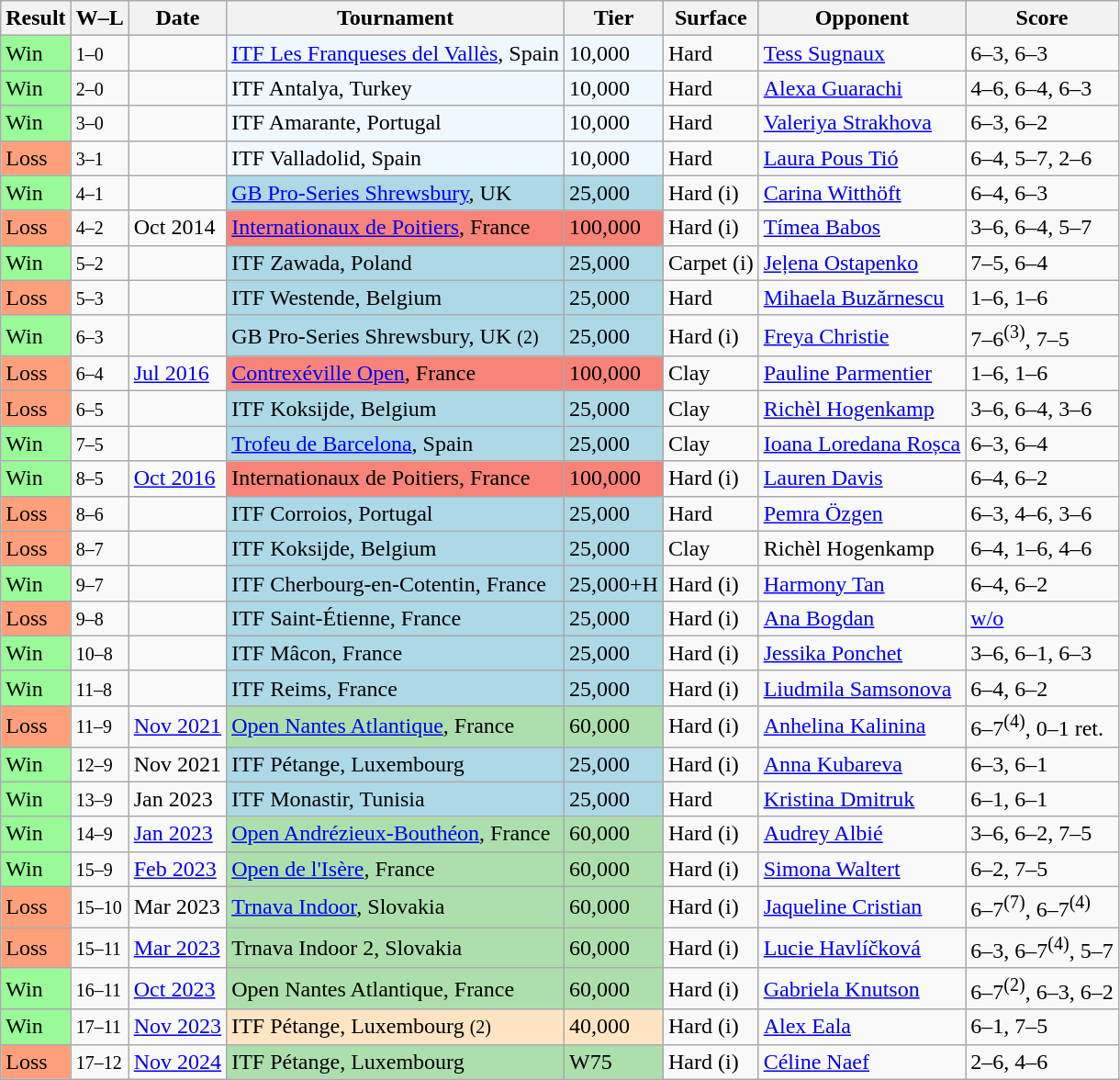<table class="sortable wikitable">
<tr>
<th>Result</th>
<th class=unsortable>W–L</th>
<th>Date</th>
<th>Tournament</th>
<th>Tier</th>
<th>Surface</th>
<th>Opponent</th>
<th class=unsortable>Score</th>
</tr>
<tr>
<td bgcolor=98FB98>Win</td>
<td><small>1–0</small></td>
<td></td>
<td bgcolor=f0f8ff><a href='#'>ITF Les Franqueses del Vallès</a>, Spain</td>
<td bgcolor=f0f8ff>10,000</td>
<td>Hard</td>
<td> <a href='#'>Tess Sugnaux</a></td>
<td>6–3, 6–3</td>
</tr>
<tr>
<td bgcolor=98FB98>Win</td>
<td><small>2–0</small></td>
<td></td>
<td bgcolor=f0f8ff>ITF Antalya, Turkey</td>
<td bgcolor=f0f8ff>10,000</td>
<td>Hard</td>
<td> <a href='#'>Alexa Guarachi</a></td>
<td>4–6, 6–4, 6–3</td>
</tr>
<tr>
<td bgcolor=98FB98>Win</td>
<td><small>3–0</small></td>
<td></td>
<td bgcolor=f0f8ff>ITF Amarante, Portugal</td>
<td bgcolor=f0f8ff>10,000</td>
<td>Hard</td>
<td> <a href='#'>Valeriya Strakhova</a></td>
<td>6–3, 6–2</td>
</tr>
<tr>
<td bgcolor=FFA07A>Loss</td>
<td><small>3–1</small></td>
<td></td>
<td bgcolor=f0f8ff>ITF Valladolid, Spain</td>
<td bgcolor=f0f8ff>10,000</td>
<td>Hard</td>
<td> <a href='#'>Laura Pous Tió</a></td>
<td>6–4, 5–7, 2–6</td>
</tr>
<tr>
<td bgcolor=98FB98>Win</td>
<td><small>4–1</small></td>
<td></td>
<td bgcolor=lightblue><a href='#'>GB Pro-Series Shrewsbury</a>, UK</td>
<td bgcolor=lightblue>25,000</td>
<td>Hard (i)</td>
<td> <a href='#'>Carina Witthöft</a></td>
<td>6–4, 6–3</td>
</tr>
<tr>
<td bgcolor=FFA07A>Loss</td>
<td><small>4–2</small></td>
<td>Oct 2014</td>
<td bgcolor=f88379><a href='#'>Internationaux de Poitiers</a>, France</td>
<td bgcolor=f88379>100,000</td>
<td>Hard (i)</td>
<td> <a href='#'>Tímea Babos</a></td>
<td>3–6, 6–4, 5–7</td>
</tr>
<tr>
<td bgcolor=98FB98>Win</td>
<td><small>5–2</small></td>
<td></td>
<td bgcolor=lightblue>ITF Zawada, Poland</td>
<td bgcolor=lightblue>25,000</td>
<td>Carpet (i)</td>
<td> <a href='#'>Jeļena Ostapenko</a></td>
<td>7–5, 6–4</td>
</tr>
<tr>
<td bgcolor=FFA07A>Loss</td>
<td><small>5–3</small></td>
<td></td>
<td bgcolor=lightblue>ITF Westende, Belgium</td>
<td bgcolor=lightblue>25,000</td>
<td>Hard</td>
<td> <a href='#'>Mihaela Buzărnescu</a></td>
<td>1–6, 1–6</td>
</tr>
<tr>
<td bgcolor=98FB98>Win</td>
<td><small>6–3</small></td>
<td></td>
<td bgcolor=lightblue>GB Pro-Series Shrewsbury, UK <small>(2)</small></td>
<td bgcolor=lightblue>25,000</td>
<td>Hard (i)</td>
<td> <a href='#'>Freya Christie</a></td>
<td>7–6<sup>(3)</sup>, 7–5</td>
</tr>
<tr>
<td bgcolor=FFA07A>Loss</td>
<td><small>6–4</small></td>
<td><a href='#'>Jul 2016</a></td>
<td bgcolor=f88379><a href='#'>Contrexéville Open</a>, France</td>
<td bgcolor=f88379>100,000</td>
<td>Clay</td>
<td> <a href='#'>Pauline Parmentier</a></td>
<td>1–6, 1–6</td>
</tr>
<tr>
<td bgcolor=FFA07A>Loss</td>
<td><small>6–5</small></td>
<td></td>
<td bgcolor=lightblue>ITF Koksijde, Belgium</td>
<td bgcolor=lightblue>25,000</td>
<td>Clay</td>
<td> <a href='#'>Richèl Hogenkamp</a></td>
<td>3–6, 6–4, 3–6</td>
</tr>
<tr>
<td bgcolor=98FB98>Win</td>
<td><small>7–5</small></td>
<td></td>
<td bgcolor=lightblue><a href='#'>Trofeu de Barcelona</a>, Spain</td>
<td bgcolor=lightblue>25,000</td>
<td>Clay</td>
<td> <a href='#'>Ioana Loredana Roșca</a></td>
<td>6–3, 6–4</td>
</tr>
<tr>
<td bgcolor=98FB98>Win</td>
<td><small>8–5</small></td>
<td><a href='#'>Oct 2016</a></td>
<td bgcolor=f88379>Internationaux de Poitiers, France</td>
<td bgcolor=f88379>100,000</td>
<td>Hard (i)</td>
<td> <a href='#'>Lauren Davis</a></td>
<td>6–4, 6–2</td>
</tr>
<tr>
<td bgcolor=FFA07A>Loss</td>
<td><small>8–6</small></td>
<td></td>
<td bgcolor=lightblue>ITF Corroios, Portugal</td>
<td bgcolor=lightblue>25,000</td>
<td>Hard</td>
<td> <a href='#'>Pemra Özgen</a></td>
<td>6–3, 4–6, 3–6</td>
</tr>
<tr>
<td bgcolor=FFA07A>Loss</td>
<td><small>8–7</small></td>
<td></td>
<td bgcolor=lightblue>ITF Koksijde, Belgium</td>
<td bgcolor=lightblue>25,000</td>
<td>Clay</td>
<td> Richèl Hogenkamp</td>
<td>6–4, 1–6, 4–6</td>
</tr>
<tr>
<td bgcolor=98FB98>Win</td>
<td><small>9–7</small></td>
<td></td>
<td bgcolor=lightblue>ITF Cherbourg-en-Cotentin, France</td>
<td bgcolor=lightblue>25,000+H</td>
<td>Hard (i)</td>
<td> <a href='#'>Harmony Tan</a></td>
<td>6–4, 6–2</td>
</tr>
<tr>
<td bgcolor=FFA07A>Loss</td>
<td><small>9–8</small></td>
<td></td>
<td bgcolor=lightblue>ITF Saint-Étienne, France</td>
<td bgcolor=lightblue>25,000</td>
<td>Hard (i)</td>
<td> <a href='#'>Ana Bogdan</a></td>
<td><a href='#'>w/o</a></td>
</tr>
<tr>
<td bgcolor=98FB98>Win</td>
<td><small>10–8</small></td>
<td></td>
<td bgcolor=lightblue>ITF Mâcon, France</td>
<td bgcolor=lightblue>25,000</td>
<td>Hard (i)</td>
<td> <a href='#'>Jessika Ponchet</a></td>
<td>3–6, 6–1, 6–3</td>
</tr>
<tr>
<td bgcolor="98FB98">Win</td>
<td><small>11–8</small></td>
<td></td>
<td bgcolor=lightblue>ITF Reims, France</td>
<td bgcolor=lightblue>25,000</td>
<td>Hard (i)</td>
<td> <a href='#'>Liudmila Samsonova</a></td>
<td>6–4, 6–2</td>
</tr>
<tr>
<td bgcolor=FFA07A>Loss</td>
<td><small>11–9</small></td>
<td><a href='#'>Nov 2021</a></td>
<td bgcolor=addfad><a href='#'>Open Nantes Atlantique</a>, France</td>
<td bgcolor=addfad>60,000</td>
<td>Hard (i)</td>
<td> <a href='#'>Anhelina Kalinina</a></td>
<td>6–7<sup>(4)</sup>, 0–1 ret.</td>
</tr>
<tr>
<td bgcolor=98FB98>Win</td>
<td><small>12–9</small></td>
<td>Nov 2021</td>
<td bgcolor=lightblue>ITF Pétange, Luxembourg</td>
<td bgcolor=lightblue>25,000</td>
<td>Hard (i)</td>
<td> <a href='#'>Anna Kubareva</a></td>
<td>6–3, 6–1</td>
</tr>
<tr>
<td bgcolor=98FB98>Win</td>
<td><small>13–9</small></td>
<td>Jan 2023</td>
<td bgcolor=lightblue>ITF Monastir, Tunisia</td>
<td bgcolor=lightblue>25,000</td>
<td>Hard</td>
<td> <a href='#'>Kristina Dmitruk</a></td>
<td>6–1, 6–1</td>
</tr>
<tr>
<td bgcolor=98FB98>Win</td>
<td><small>14–9</small></td>
<td><a href='#'>Jan 2023</a></td>
<td bgcolor=addfad><a href='#'>Open Andrézieux-Bouthéon</a>, France</td>
<td bgcolor=addfad>60,000</td>
<td>Hard (i)</td>
<td> <a href='#'>Audrey Albié</a></td>
<td>3–6, 6–2, 7–5</td>
</tr>
<tr>
<td bgcolor=98FB98>Win</td>
<td><small>15–9</small></td>
<td><a href='#'>Feb 2023</a></td>
<td bgcolor=addfad><a href='#'>Open de l'Isère</a>, France</td>
<td bgcolor=addfad>60,000</td>
<td>Hard (i)</td>
<td> <a href='#'>Simona Waltert</a></td>
<td>6–2, 7–5</td>
</tr>
<tr>
<td bgcolor=ffa07a>Loss</td>
<td><small>15–10</small></td>
<td>Mar 2023</td>
<td bgcolor=addfad><a href='#'>Trnava Indoor</a>, Slovakia</td>
<td bgcolor=addfad>60,000</td>
<td>Hard (i)</td>
<td> <a href='#'>Jaqueline Cristian</a></td>
<td>6–7<sup>(7)</sup>, 6–7<sup>(4)</sup></td>
</tr>
<tr>
<td bgcolor=ffa07a>Loss</td>
<td><small>15–11</small></td>
<td><a href='#'>Mar 2023</a></td>
<td bgcolor=addfad>Trnava Indoor 2, Slovakia</td>
<td bgcolor=addfad>60,000</td>
<td>Hard (i)</td>
<td> <a href='#'>Lucie Havlíčková</a></td>
<td>6–3, 6–7<sup>(4)</sup>, 5–7</td>
</tr>
<tr>
<td bgcolor=98FB98>Win</td>
<td><small>16–11</small></td>
<td><a href='#'>Oct 2023</a></td>
<td bgcolor=addfad>Open Nantes Atlantique, France</td>
<td bgcolor=addfad>60,000</td>
<td>Hard (i)</td>
<td> <a href='#'>Gabriela Knutson</a></td>
<td>6–7<sup>(2)</sup>, 6–3, 6–2</td>
</tr>
<tr>
<td bgcolor=98FB98>Win</td>
<td><small>17–11</small></td>
<td><a href='#'>Nov 2023</a></td>
<td bgcolor=ffe4c4>ITF Pétange, Luxembourg <small>(2)</small></td>
<td bgcolor=ffe4c4>40,000</td>
<td>Hard (i)</td>
<td> <a href='#'>Alex Eala</a></td>
<td>6–1, 7–5</td>
</tr>
<tr>
<td bgcolor=FFA07A>Loss</td>
<td><small>17–12</small></td>
<td><a href='#'>Nov 2024</a></td>
<td bgcolor=addfad>ITF Pétange, Luxembourg</td>
<td bgcolor=addfad>W75</td>
<td>Hard (i)</td>
<td> <a href='#'>Céline Naef</a></td>
<td>2–6, 4–6</td>
</tr>
</table>
